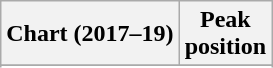<table class="wikitable sortable plainrowheaders" style="text-align:center">
<tr>
<th scope="col">Chart (2017–19)</th>
<th scope="col">Peak<br> position</th>
</tr>
<tr>
</tr>
<tr>
</tr>
</table>
